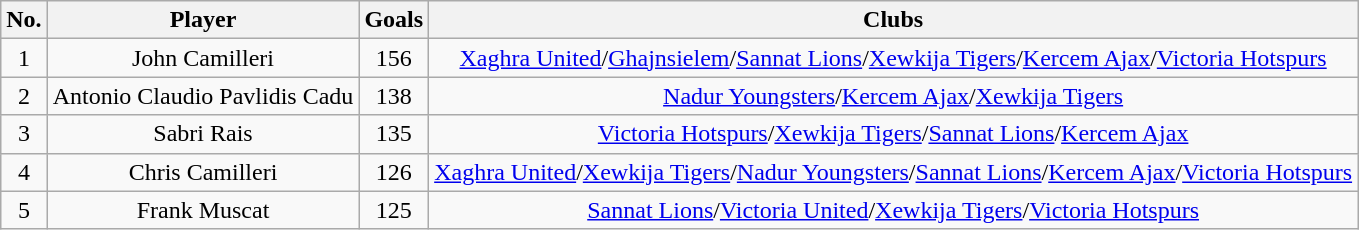<table class="wikitable">
<tr>
<th>No.</th>
<th>Player</th>
<th>Goals</th>
<th>Clubs</th>
</tr>
<tr>
<td align=center>1</td>
<td align=center>John Camilleri</td>
<td align=center>156</td>
<td align=center><a href='#'>Xaghra United</a>/<a href='#'>Ghajnsielem</a>/<a href='#'>Sannat Lions</a>/<a href='#'>Xewkija Tigers</a>/<a href='#'>Kercem Ajax</a>/<a href='#'>Victoria Hotspurs</a></td>
</tr>
<tr>
<td align=center>2</td>
<td align=center>Antonio Claudio Pavlidis Cadu</td>
<td align=center>138</td>
<td align=center><a href='#'>Nadur Youngsters</a>/<a href='#'>Kercem Ajax</a>/<a href='#'>Xewkija Tigers</a></td>
</tr>
<tr>
<td align=center>3</td>
<td align=center>Sabri Rais</td>
<td align=center>135</td>
<td align=center><a href='#'>Victoria Hotspurs</a>/<a href='#'>Xewkija Tigers</a>/<a href='#'>Sannat Lions</a>/<a href='#'>Kercem Ajax</a></td>
</tr>
<tr>
<td align=center>4</td>
<td align=center>Chris Camilleri</td>
<td align=center>126</td>
<td align=center><a href='#'>Xaghra United</a>/<a href='#'>Xewkija Tigers</a>/<a href='#'>Nadur Youngsters</a>/<a href='#'>Sannat Lions</a>/<a href='#'>Kercem Ajax</a>/<a href='#'>Victoria Hotspurs</a></td>
</tr>
<tr>
<td align=center>5</td>
<td align=center>Frank Muscat</td>
<td align=center>125</td>
<td align=center><a href='#'>Sannat Lions</a>/<a href='#'>Victoria United</a>/<a href='#'>Xewkija Tigers</a>/<a href='#'>Victoria Hotspurs</a></td>
</tr>
</table>
